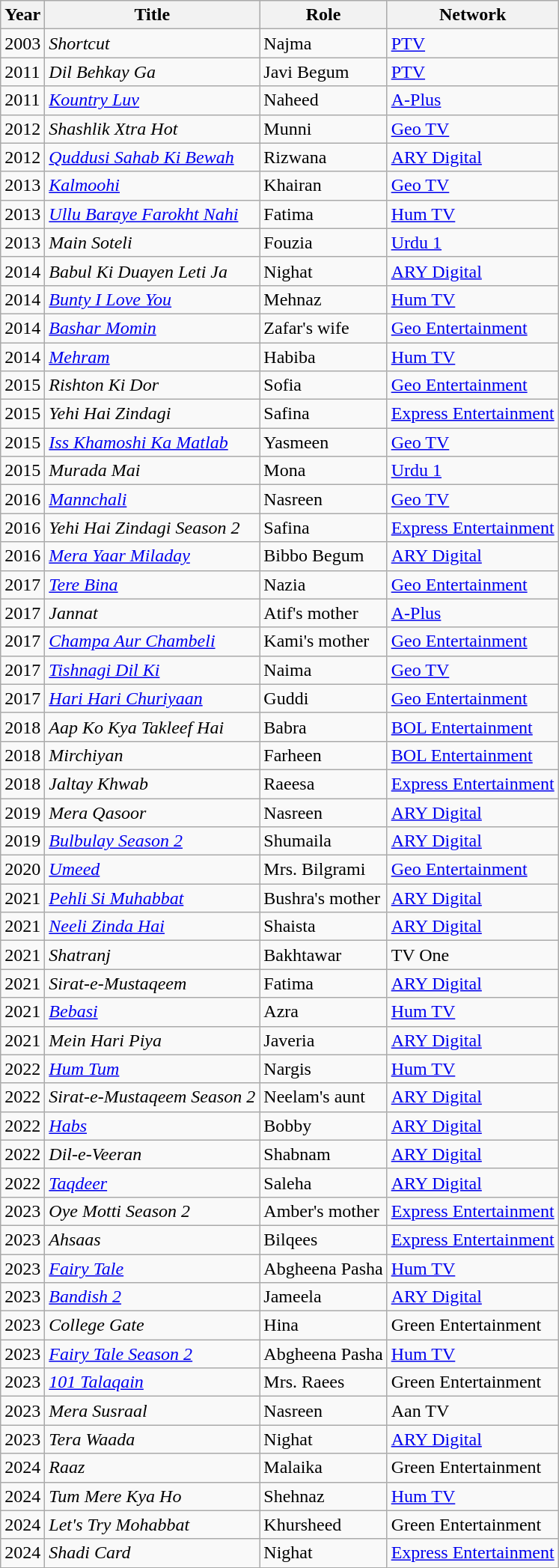<table class="wikitable sortable plainrowheaders">
<tr style="text-align:center;">
<th scope="col">Year</th>
<th scope="col">Title</th>
<th scope="col">Role</th>
<th scope="col">Network</th>
</tr>
<tr>
<td>2003</td>
<td><em>Shortcut</em></td>
<td>Najma</td>
<td><a href='#'>PTV</a></td>
</tr>
<tr>
<td>2011</td>
<td><em>Dil Behkay Ga</em></td>
<td>Javi Begum</td>
<td><a href='#'>PTV</a></td>
</tr>
<tr>
<td>2011</td>
<td><em><a href='#'>Kountry Luv</a></em></td>
<td>Naheed</td>
<td><a href='#'>A-Plus</a></td>
</tr>
<tr>
<td>2012</td>
<td><em>Shashlik Xtra Hot</em></td>
<td>Munni</td>
<td><a href='#'>Geo TV</a></td>
</tr>
<tr>
<td>2012</td>
<td><em><a href='#'>Quddusi Sahab Ki Bewah</a></em></td>
<td>Rizwana</td>
<td><a href='#'>ARY Digital</a></td>
</tr>
<tr>
<td>2013</td>
<td><em><a href='#'>Kalmoohi</a></em></td>
<td>Khairan</td>
<td><a href='#'>Geo TV</a></td>
</tr>
<tr>
<td>2013</td>
<td><em><a href='#'>Ullu Baraye Farokht Nahi</a></em></td>
<td>Fatima</td>
<td><a href='#'>Hum TV</a></td>
</tr>
<tr>
<td>2013</td>
<td><em>Main Soteli</em></td>
<td>Fouzia</td>
<td><a href='#'>Urdu 1</a></td>
</tr>
<tr>
<td>2014</td>
<td><em>Babul Ki Duayen Leti Ja</em></td>
<td>Nighat</td>
<td><a href='#'>ARY Digital</a></td>
</tr>
<tr>
<td>2014</td>
<td><em><a href='#'>Bunty I Love You</a></em></td>
<td>Mehnaz</td>
<td><a href='#'>Hum TV</a></td>
</tr>
<tr>
<td>2014</td>
<td><em><a href='#'>Bashar Momin</a></em></td>
<td>Zafar's wife</td>
<td><a href='#'>Geo Entertainment</a></td>
</tr>
<tr>
<td>2014</td>
<td><em><a href='#'>Mehram</a></em></td>
<td>Habiba</td>
<td><a href='#'>Hum TV</a></td>
</tr>
<tr>
<td>2015</td>
<td><em>Rishton Ki Dor</em></td>
<td>Sofia</td>
<td><a href='#'>Geo Entertainment</a></td>
</tr>
<tr>
<td>2015</td>
<td><em>Yehi Hai Zindagi</em></td>
<td>Safina</td>
<td><a href='#'>Express Entertainment</a></td>
</tr>
<tr>
<td>2015</td>
<td><em><a href='#'>Iss Khamoshi Ka Matlab</a></em></td>
<td>Yasmeen</td>
<td><a href='#'>Geo TV</a></td>
</tr>
<tr>
<td>2015</td>
<td><em>Murada Mai</em></td>
<td>Mona</td>
<td><a href='#'>Urdu 1</a></td>
</tr>
<tr>
<td>2016</td>
<td><em><a href='#'>Mannchali</a></em></td>
<td>Nasreen</td>
<td><a href='#'>Geo TV</a></td>
</tr>
<tr>
<td>2016</td>
<td><em>Yehi Hai Zindagi Season 2</em></td>
<td>Safina</td>
<td><a href='#'>Express Entertainment</a></td>
</tr>
<tr>
<td>2016</td>
<td><em><a href='#'>Mera Yaar Miladay</a></em></td>
<td>Bibbo Begum</td>
<td><a href='#'>ARY Digital</a></td>
</tr>
<tr>
<td>2017</td>
<td><em><a href='#'>Tere Bina</a></em></td>
<td>Nazia</td>
<td><a href='#'>Geo Entertainment</a></td>
</tr>
<tr>
<td>2017</td>
<td><em>Jannat</em></td>
<td>Atif's mother</td>
<td><a href='#'>A-Plus</a></td>
</tr>
<tr>
<td>2017</td>
<td><em><a href='#'>Champa Aur Chambeli</a></em></td>
<td>Kami's mother</td>
<td><a href='#'>Geo Entertainment</a></td>
</tr>
<tr>
<td>2017</td>
<td><em><a href='#'>Tishnagi Dil Ki</a></em></td>
<td>Naima</td>
<td><a href='#'>Geo TV</a></td>
</tr>
<tr>
<td>2017</td>
<td><em><a href='#'>Hari Hari Churiyaan</a></em></td>
<td>Guddi</td>
<td><a href='#'>Geo Entertainment</a></td>
</tr>
<tr>
<td>2018</td>
<td><em>Aap Ko Kya Takleef Hai</em></td>
<td>Babra</td>
<td><a href='#'>BOL Entertainment</a></td>
</tr>
<tr>
<td>2018</td>
<td><em>Mirchiyan</em></td>
<td>Farheen</td>
<td><a href='#'>BOL Entertainment</a></td>
</tr>
<tr>
<td>2018</td>
<td><em>Jaltay Khwab</em></td>
<td>Raeesa</td>
<td><a href='#'>Express Entertainment</a></td>
</tr>
<tr>
<td>2019</td>
<td><em>Mera Qasoor</em></td>
<td>Nasreen</td>
<td><a href='#'>ARY Digital</a></td>
</tr>
<tr>
<td>2019</td>
<td><em><a href='#'>Bulbulay Season 2</a></em></td>
<td>Shumaila</td>
<td><a href='#'>ARY Digital</a></td>
</tr>
<tr>
<td>2020</td>
<td><em><a href='#'>Umeed</a></em></td>
<td>Mrs. Bilgrami</td>
<td><a href='#'>Geo Entertainment</a></td>
</tr>
<tr>
<td>2021</td>
<td><em><a href='#'>Pehli Si Muhabbat</a></em></td>
<td>Bushra's mother</td>
<td><a href='#'>ARY Digital</a></td>
</tr>
<tr>
<td>2021</td>
<td><em><a href='#'>Neeli Zinda Hai</a></em></td>
<td>Shaista</td>
<td><a href='#'>ARY Digital</a></td>
</tr>
<tr>
<td>2021</td>
<td><em>Shatranj</em></td>
<td>Bakhtawar</td>
<td>TV One</td>
</tr>
<tr>
<td>2021</td>
<td><em>Sirat-e-Mustaqeem</em></td>
<td>Fatima</td>
<td><a href='#'>ARY Digital</a></td>
</tr>
<tr>
<td>2021</td>
<td><em><a href='#'>Bebasi</a></em></td>
<td>Azra</td>
<td><a href='#'>Hum TV</a></td>
</tr>
<tr>
<td>2021</td>
<td><em>Mein Hari Piya</em></td>
<td>Javeria</td>
<td><a href='#'>ARY Digital</a></td>
</tr>
<tr>
<td>2022</td>
<td><em><a href='#'>Hum Tum</a></em></td>
<td>Nargis</td>
<td><a href='#'>Hum TV</a></td>
</tr>
<tr>
<td>2022</td>
<td><em>Sirat-e-Mustaqeem Season 2</em></td>
<td>Neelam's aunt</td>
<td><a href='#'>ARY Digital</a></td>
</tr>
<tr>
<td>2022</td>
<td><em><a href='#'>Habs</a></em></td>
<td>Bobby</td>
<td><a href='#'>ARY Digital</a></td>
</tr>
<tr>
<td>2022</td>
<td><em>Dil-e-Veeran</em></td>
<td>Shabnam</td>
<td><a href='#'>ARY Digital</a></td>
</tr>
<tr>
<td>2022</td>
<td><em><a href='#'>Taqdeer</a></em></td>
<td>Saleha</td>
<td><a href='#'>ARY Digital</a></td>
</tr>
<tr>
<td>2023</td>
<td><em>Oye Motti Season 2</em></td>
<td>Amber's mother</td>
<td><a href='#'>Express Entertainment</a></td>
</tr>
<tr>
<td>2023</td>
<td><em>Ahsaas</em></td>
<td>Bilqees</td>
<td><a href='#'>Express Entertainment</a></td>
</tr>
<tr>
<td>2023</td>
<td><em><a href='#'>Fairy Tale</a></em></td>
<td>Abgheena Pasha</td>
<td><a href='#'>Hum TV</a></td>
</tr>
<tr>
<td>2023</td>
<td><em><a href='#'>Bandish 2</a></em></td>
<td>Jameela</td>
<td><a href='#'>ARY Digital</a></td>
</tr>
<tr>
<td>2023</td>
<td><em>College Gate</em></td>
<td>Hina</td>
<td>Green Entertainment</td>
</tr>
<tr>
<td>2023</td>
<td><em><a href='#'>Fairy Tale Season 2</a></em></td>
<td>Abgheena Pasha</td>
<td><a href='#'>Hum TV</a></td>
</tr>
<tr>
<td>2023</td>
<td><em><a href='#'>101 Talaqain</a></em></td>
<td>Mrs. Raees</td>
<td>Green Entertainment</td>
</tr>
<tr>
<td>2023</td>
<td><em>Mera Susraal</em></td>
<td>Nasreen</td>
<td>Aan TV</td>
</tr>
<tr>
<td>2023</td>
<td><em>Tera Waada</em></td>
<td>Nighat</td>
<td><a href='#'>ARY Digital</a></td>
</tr>
<tr>
<td>2024</td>
<td><em>Raaz</em></td>
<td>Malaika</td>
<td>Green Entertainment</td>
</tr>
<tr>
<td>2024</td>
<td><em>Tum Mere Kya Ho</em></td>
<td>Shehnaz</td>
<td><a href='#'>Hum TV</a></td>
</tr>
<tr>
<td>2024</td>
<td><em>Let's Try Mohabbat</em></td>
<td>Khursheed</td>
<td>Green Entertainment</td>
</tr>
<tr>
<td>2024</td>
<td><em>Shadi Card</em></td>
<td>Nighat</td>
<td><a href='#'>Express Entertainment</a></td>
</tr>
</table>
